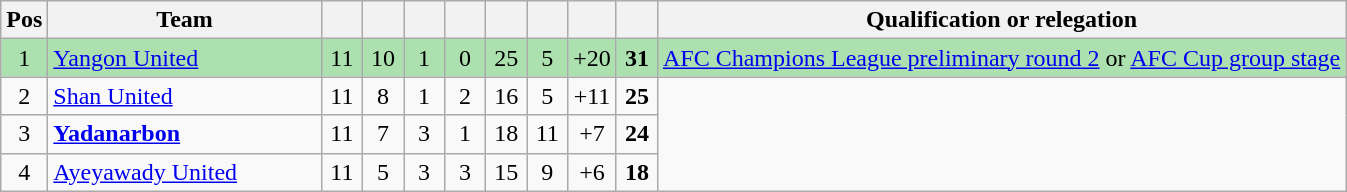<table class="wikitable" style="text-align: center;">
<tr>
<th width="20">Pos</th>
<th width="175">Team</th>
<th width="20"></th>
<th width="20"></th>
<th width="20"></th>
<th width="20"></th>
<th width="20"></th>
<th width="20"></th>
<th width="20"></th>
<th width="20"></th>
<th>Qualification or relegation</th>
</tr>
<tr style="background:#ACE1AF">
<td>1</td>
<td align=left><a href='#'>Yangon United</a></td>
<td>11</td>
<td>10</td>
<td>1</td>
<td>0</td>
<td>25</td>
<td>5</td>
<td>+20</td>
<td><strong>31</strong></td>
<td rowspan=1><a href='#'>AFC Champions League preliminary round 2</a> or <a href='#'>AFC Cup group stage</a></td>
</tr>
<tr>
<td>2</td>
<td align=left><a href='#'>Shan United</a></td>
<td>11</td>
<td>8</td>
<td>1</td>
<td>2</td>
<td>16</td>
<td>5</td>
<td>+11</td>
<td><strong>25</strong></td>
</tr>
<tr>
<td>3</td>
<td align=left><strong><a href='#'>Yadanarbon</a></strong></td>
<td>11</td>
<td>7</td>
<td>3</td>
<td>1</td>
<td>18</td>
<td>11</td>
<td>+7</td>
<td><strong>24</strong></td>
</tr>
<tr>
<td>4</td>
<td align=left><a href='#'>Ayeyawady United</a></td>
<td>11</td>
<td>5</td>
<td>3</td>
<td>3</td>
<td>15</td>
<td>9</td>
<td>+6</td>
<td><strong>18</strong></td>
</tr>
</table>
